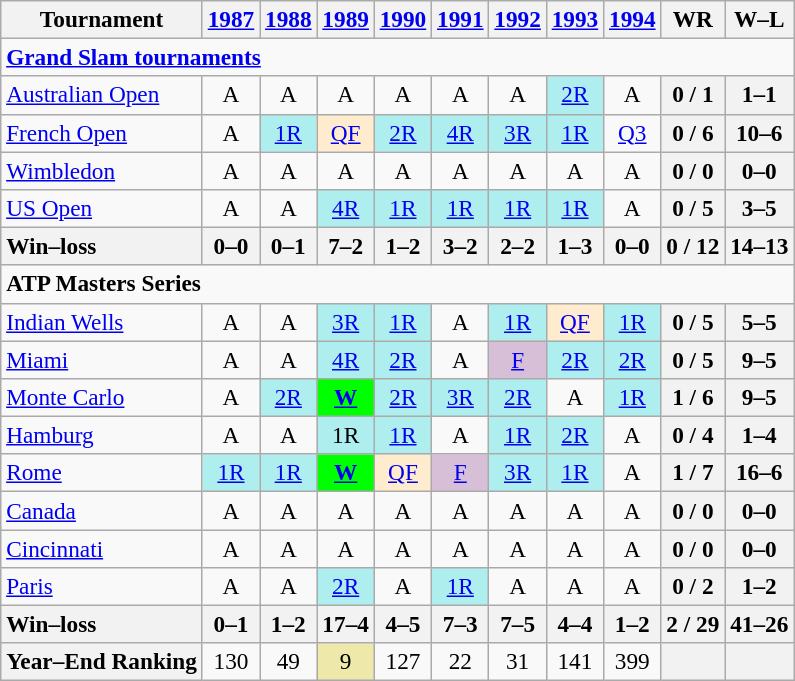<table class=wikitable style=text-align:center;font-size:97%>
<tr>
<th>Tournament</th>
<th><a href='#'>1987</a></th>
<th><a href='#'>1988</a></th>
<th><a href='#'>1989</a></th>
<th><a href='#'>1990</a></th>
<th><a href='#'>1991</a></th>
<th><a href='#'>1992</a></th>
<th><a href='#'>1993</a></th>
<th><a href='#'>1994</a></th>
<th>WR</th>
<th>W–L</th>
</tr>
<tr>
<td colspan=23 align=left><strong><a href='#'>Grand Slam tournaments</a></strong></td>
</tr>
<tr>
<td align=left><a href='#'>Australian Open</a></td>
<td>A</td>
<td>A</td>
<td>A</td>
<td>A</td>
<td>A</td>
<td>A</td>
<td bgcolor=afeeee><a href='#'>2R</a></td>
<td>A</td>
<th>0 / 1</th>
<th>1–1</th>
</tr>
<tr>
<td align=left><a href='#'>French Open</a></td>
<td>A</td>
<td bgcolor=afeeee><a href='#'>1R</a></td>
<td bgcolor=ffebcd><a href='#'>QF</a></td>
<td bgcolor=afeeee><a href='#'>2R</a></td>
<td bgcolor=afeeee><a href='#'>4R</a></td>
<td bgcolor=afeeee><a href='#'>3R</a></td>
<td bgcolor=afeeee><a href='#'>1R</a></td>
<td><a href='#'>Q3</a></td>
<th>0 / 6</th>
<th>10–6</th>
</tr>
<tr>
<td align=left><a href='#'>Wimbledon</a></td>
<td>A</td>
<td>A</td>
<td>A</td>
<td>A</td>
<td>A</td>
<td>A</td>
<td>A</td>
<td>A</td>
<th>0 / 0</th>
<th>0–0</th>
</tr>
<tr>
<td align=left><a href='#'>US Open</a></td>
<td>A</td>
<td>A</td>
<td bgcolor=afeeee><a href='#'>4R</a></td>
<td bgcolor=afeeee><a href='#'>1R</a></td>
<td bgcolor=afeeee><a href='#'>1R</a></td>
<td bgcolor=afeeee><a href='#'>1R</a></td>
<td bgcolor=afeeee><a href='#'>1R</a></td>
<td>A</td>
<th>0 / 5</th>
<th>3–5</th>
</tr>
<tr>
<th style=text-align:left>Win–loss</th>
<th>0–0</th>
<th>0–1</th>
<th>7–2</th>
<th>1–2</th>
<th>3–2</th>
<th>2–2</th>
<th>1–3</th>
<th>0–0</th>
<th>0 / 12</th>
<th>14–13</th>
</tr>
<tr>
<td colspan=23 align=left><strong>ATP Masters Series</strong></td>
</tr>
<tr>
<td align=left><a href='#'>Indian Wells</a></td>
<td>A</td>
<td>A</td>
<td bgcolor=afeeee><a href='#'>3R</a></td>
<td bgcolor=afeeee><a href='#'>1R</a></td>
<td>A</td>
<td bgcolor=afeeee><a href='#'>1R</a></td>
<td bgcolor=ffebcd><a href='#'>QF</a></td>
<td bgcolor=afeeee><a href='#'>1R</a></td>
<th>0 / 5</th>
<th>5–5</th>
</tr>
<tr>
<td align=left><a href='#'>Miami</a></td>
<td>A</td>
<td>A</td>
<td bgcolor=afeeee><a href='#'>4R</a></td>
<td bgcolor=afeeee><a href='#'>2R</a></td>
<td>A</td>
<td bgcolor=d8bfd8><a href='#'>F</a></td>
<td bgcolor=afeeee><a href='#'>2R</a></td>
<td bgcolor=afeeee><a href='#'>2R</a></td>
<th>0 / 5</th>
<th>9–5</th>
</tr>
<tr>
<td align=left><a href='#'>Monte Carlo</a></td>
<td>A</td>
<td bgcolor=afeeee><a href='#'>2R</a></td>
<td bgcolor=lime><a href='#'><strong>W</strong></a></td>
<td bgcolor=afeeee><a href='#'>2R</a></td>
<td bgcolor=afeeee><a href='#'>3R</a></td>
<td bgcolor=afeeee><a href='#'>2R</a></td>
<td>A</td>
<td bgcolor=afeeee><a href='#'>1R</a></td>
<th>1 / 6</th>
<th>9–5</th>
</tr>
<tr>
<td align=left><a href='#'>Hamburg</a></td>
<td>A</td>
<td>A</td>
<td bgcolor=afeeee>1R</td>
<td bgcolor=afeeee><a href='#'>1R</a></td>
<td>A</td>
<td bgcolor=afeeee><a href='#'>1R</a></td>
<td bgcolor=afeeee><a href='#'>2R</a></td>
<td>A</td>
<th>0 / 4</th>
<th>1–4</th>
</tr>
<tr>
<td align=left><a href='#'>Rome</a></td>
<td bgcolor=afeeee><a href='#'>1R</a></td>
<td bgcolor=afeeee><a href='#'>1R</a></td>
<td bgcolor=lime><a href='#'><strong>W</strong></a></td>
<td bgcolor=ffebcd><a href='#'>QF</a></td>
<td bgcolor=d8bfd8><a href='#'>F</a></td>
<td bgcolor=afeeee><a href='#'>3R</a></td>
<td bgcolor=afeeee><a href='#'>1R</a></td>
<td>A</td>
<th>1 / 7</th>
<th>16–6</th>
</tr>
<tr>
<td align=left><a href='#'>Canada</a></td>
<td>A</td>
<td>A</td>
<td>A</td>
<td>A</td>
<td>A</td>
<td>A</td>
<td>A</td>
<td>A</td>
<th>0 / 0</th>
<th>0–0</th>
</tr>
<tr>
<td align=left><a href='#'>Cincinnati</a></td>
<td>A</td>
<td>A</td>
<td>A</td>
<td>A</td>
<td>A</td>
<td>A</td>
<td>A</td>
<td>A</td>
<th>0 / 0</th>
<th>0–0</th>
</tr>
<tr>
<td align=left><a href='#'>Paris</a></td>
<td>A</td>
<td>A</td>
<td bgcolor=afeeee><a href='#'>2R</a></td>
<td>A</td>
<td bgcolor=afeeee><a href='#'>1R</a></td>
<td>A</td>
<td>A</td>
<td>A</td>
<th>0 / 2</th>
<th>1–2</th>
</tr>
<tr>
<th style=text-align:left>Win–loss</th>
<th>0–1</th>
<th>1–2</th>
<th>17–4</th>
<th>4–5</th>
<th>7–3</th>
<th>7–5</th>
<th>4–4</th>
<th>1–2</th>
<th>2 / 29</th>
<th>41–26</th>
</tr>
<tr>
<th style=text-align:left>Year–End Ranking</th>
<td>130</td>
<td>49</td>
<td bgcolor=eee8aa>9</td>
<td>127</td>
<td>22</td>
<td>31</td>
<td>141</td>
<td>399</td>
<th></th>
<th></th>
</tr>
</table>
